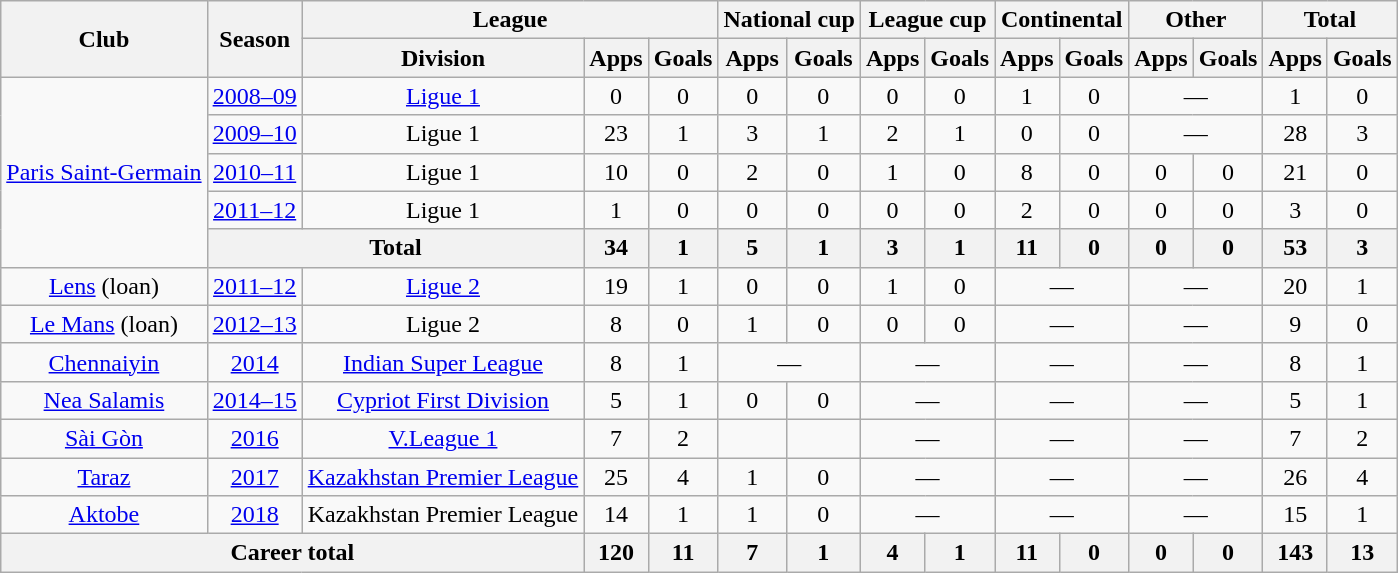<table class="wikitable" style="text-align:center">
<tr>
<th rowspan="2">Club</th>
<th rowspan="2">Season</th>
<th colspan="3">League</th>
<th colspan="2">National cup</th>
<th colspan="2">League cup</th>
<th colspan="2">Continental</th>
<th colspan="2">Other</th>
<th colspan="2">Total</th>
</tr>
<tr>
<th>Division</th>
<th>Apps</th>
<th>Goals</th>
<th>Apps</th>
<th>Goals</th>
<th>Apps</th>
<th>Goals</th>
<th>Apps</th>
<th>Goals</th>
<th>Apps</th>
<th>Goals</th>
<th>Apps</th>
<th>Goals</th>
</tr>
<tr>
<td rowspan="5"><a href='#'>Paris Saint-Germain</a></td>
<td><a href='#'>2008–09</a></td>
<td><a href='#'>Ligue 1</a></td>
<td>0</td>
<td>0</td>
<td>0</td>
<td>0</td>
<td>0</td>
<td>0</td>
<td>1</td>
<td>0</td>
<td colspan="2">—</td>
<td>1</td>
<td>0</td>
</tr>
<tr>
<td><a href='#'>2009–10</a></td>
<td>Ligue 1</td>
<td>23</td>
<td>1</td>
<td>3</td>
<td>1</td>
<td>2</td>
<td>1</td>
<td>0</td>
<td>0</td>
<td colspan="2">—</td>
<td>28</td>
<td>3</td>
</tr>
<tr>
<td><a href='#'>2010–11</a></td>
<td>Ligue 1</td>
<td>10</td>
<td>0</td>
<td>2</td>
<td>0</td>
<td>1</td>
<td>0</td>
<td>8</td>
<td>0</td>
<td>0</td>
<td>0</td>
<td>21</td>
<td>0</td>
</tr>
<tr>
<td><a href='#'>2011–12</a></td>
<td>Ligue 1</td>
<td>1</td>
<td>0</td>
<td>0</td>
<td>0</td>
<td>0</td>
<td>0</td>
<td>2</td>
<td>0</td>
<td>0</td>
<td>0</td>
<td>3</td>
<td>0</td>
</tr>
<tr>
<th colspan="2">Total</th>
<th>34</th>
<th>1</th>
<th>5</th>
<th>1</th>
<th>3</th>
<th>1</th>
<th>11</th>
<th>0</th>
<th>0</th>
<th>0</th>
<th>53</th>
<th>3</th>
</tr>
<tr>
<td><a href='#'>Lens</a> (loan)</td>
<td><a href='#'>2011–12</a></td>
<td><a href='#'>Ligue 2</a></td>
<td>19</td>
<td>1</td>
<td>0</td>
<td>0</td>
<td>1</td>
<td>0</td>
<td colspan="2">—</td>
<td colspan="2">—</td>
<td>20</td>
<td>1</td>
</tr>
<tr>
<td><a href='#'>Le Mans</a> (loan)</td>
<td><a href='#'>2012–13</a></td>
<td>Ligue 2</td>
<td>8</td>
<td>0</td>
<td>1</td>
<td>0</td>
<td>0</td>
<td>0</td>
<td colspan="2">—</td>
<td colspan="2">—</td>
<td>9</td>
<td>0</td>
</tr>
<tr>
<td><a href='#'>Chennaiyin</a></td>
<td><a href='#'>2014</a></td>
<td><a href='#'>Indian Super League</a></td>
<td>8</td>
<td>1</td>
<td colspan="2">—</td>
<td colspan="2">—</td>
<td colspan="2">—</td>
<td colspan="2">—</td>
<td>8</td>
<td>1</td>
</tr>
<tr>
<td><a href='#'>Nea Salamis</a></td>
<td><a href='#'>2014–15</a></td>
<td><a href='#'>Cypriot First Division</a></td>
<td>5</td>
<td>1</td>
<td>0</td>
<td>0</td>
<td colspan="2">—</td>
<td colspan="2">—</td>
<td colspan="2">—</td>
<td>5</td>
<td>1</td>
</tr>
<tr>
<td><a href='#'>Sài Gòn</a></td>
<td><a href='#'>2016</a></td>
<td><a href='#'>V.League 1</a></td>
<td>7</td>
<td>2</td>
<td></td>
<td></td>
<td colspan="2">—</td>
<td colspan="2">—</td>
<td colspan="2">—</td>
<td>7</td>
<td>2</td>
</tr>
<tr>
<td><a href='#'>Taraz</a></td>
<td><a href='#'>2017</a></td>
<td><a href='#'>Kazakhstan Premier League</a></td>
<td>25</td>
<td>4</td>
<td>1</td>
<td>0</td>
<td colspan="2">—</td>
<td colspan="2">—</td>
<td colspan="2">—</td>
<td>26</td>
<td>4</td>
</tr>
<tr>
<td><a href='#'>Aktobe</a></td>
<td><a href='#'>2018</a></td>
<td>Kazakhstan Premier League</td>
<td>14</td>
<td>1</td>
<td>1</td>
<td>0</td>
<td colspan="2">—</td>
<td colspan="2">—</td>
<td colspan="2">—</td>
<td>15</td>
<td>1</td>
</tr>
<tr>
<th colspan="3">Career total</th>
<th>120</th>
<th>11</th>
<th>7</th>
<th>1</th>
<th>4</th>
<th>1</th>
<th>11</th>
<th>0</th>
<th>0</th>
<th>0</th>
<th>143</th>
<th>13</th>
</tr>
</table>
